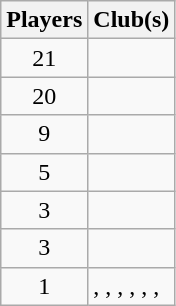<table class="wikitable">
<tr>
<th>Players</th>
<th>Club(s)</th>
</tr>
<tr>
<td align="center">21</td>
<td></td>
</tr>
<tr>
<td align="center">20</td>
<td></td>
</tr>
<tr>
<td align="center">9</td>
<td></td>
</tr>
<tr>
<td align="center">5</td>
<td></td>
</tr>
<tr>
<td align="center">3</td>
<td></td>
</tr>
<tr>
<td align="center">3</td>
<td></td>
</tr>
<tr>
<td align="center">1</td>
<td>, , , , , , </td>
</tr>
</table>
